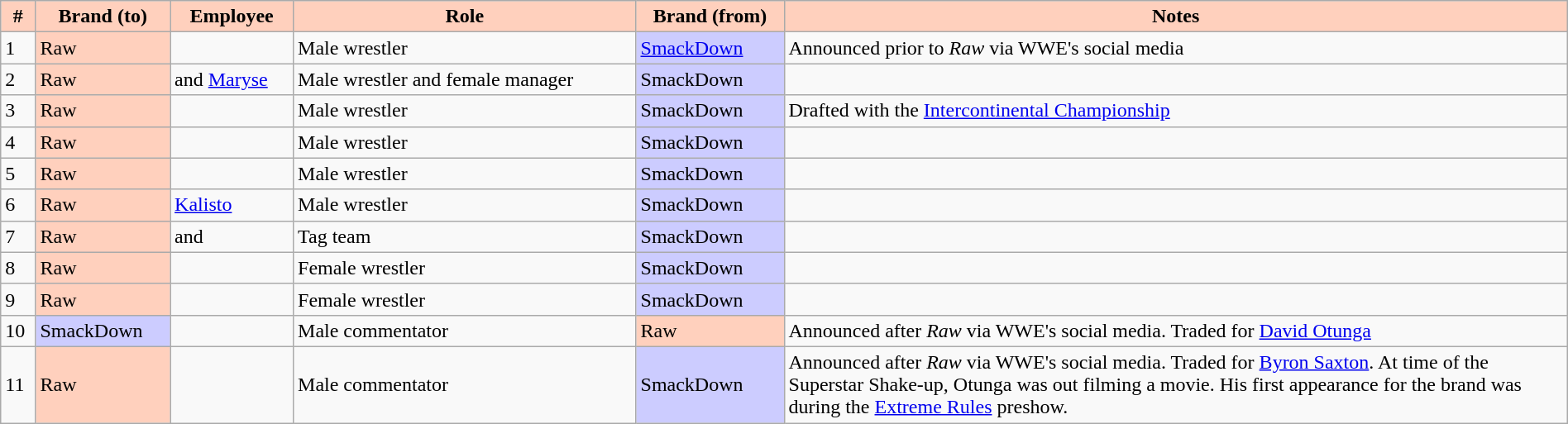<table class="wikitable sortable" style="width: 100%">
<tr>
<th style="background:#ffd0bd;" data-sort-type="number">#</th>
<th style="background:#ffd0bd; white-space: nowrap">Brand (to)</th>
<th style="background:#ffd0bd">Employee</th>
<th style="background:#ffd0bd; white-space: nowrap;">Role</th>
<th style="background:#ffd0bd; white-space: nowrap">Brand (from)</th>
<th width=50% style="background:#ffd0bd">Notes</th>
</tr>
<tr>
<td>1</td>
<td style="background:#ffd0bd">Raw</td>
<td></td>
<td>Male wrestler</td>
<td style="background: #ccf"><a href='#'>SmackDown</a></td>
<td>Announced prior to <em>Raw</em> via WWE's social media</td>
</tr>
<tr>
<td>2</td>
<td style="background:#ffd0bd">Raw</td>
<td> and <a href='#'>Maryse</a></td>
<td>Male wrestler and female manager</td>
<td style="background: #ccf">SmackDown</td>
<td></td>
</tr>
<tr>
<td>3</td>
<td style="background:#ffd0bd">Raw</td>
<td></td>
<td>Male wrestler</td>
<td style="background: #ccf">SmackDown</td>
<td>Drafted with the <a href='#'>Intercontinental Championship</a></td>
</tr>
<tr>
<td>4</td>
<td style="background:#ffd0bd">Raw</td>
<td></td>
<td>Male wrestler</td>
<td style="background: #ccf">SmackDown</td>
<td></td>
</tr>
<tr>
<td>5</td>
<td style="background:#ffd0bd">Raw</td>
<td></td>
<td>Male wrestler</td>
<td style="background: #ccf">SmackDown</td>
<td></td>
</tr>
<tr>
<td>6</td>
<td style="background:#ffd0bd">Raw</td>
<td><a href='#'>Kalisto</a></td>
<td>Male wrestler</td>
<td style="background: #ccf">SmackDown</td>
<td></td>
</tr>
<tr>
<td>7</td>
<td style="background:#ffd0bd">Raw</td>
<td> and </td>
<td>Tag team</td>
<td style="background: #ccf">SmackDown</td>
<td></td>
</tr>
<tr>
<td>8</td>
<td style="background:#ffd0bd">Raw</td>
<td></td>
<td>Female wrestler</td>
<td style="background: #ccf">SmackDown</td>
<td></td>
</tr>
<tr>
<td>9</td>
<td style="background:#ffd0bd">Raw</td>
<td></td>
<td>Female wrestler</td>
<td style="background: #ccf">SmackDown</td>
<td></td>
</tr>
<tr>
<td>10</td>
<td style="background: #ccf">SmackDown</td>
<td></td>
<td>Male commentator</td>
<td style="background:#ffd0bd">Raw</td>
<td>Announced after <em>Raw</em> via WWE's social media. Traded for <a href='#'>David Otunga</a></td>
</tr>
<tr>
<td>11</td>
<td style="background:#ffd0bd">Raw</td>
<td></td>
<td>Male commentator</td>
<td style="background: #ccf">SmackDown</td>
<td>Announced after <em>Raw</em> via WWE's social media. Traded for <a href='#'>Byron Saxton</a>. At time of the Superstar Shake-up, Otunga was out filming a movie. His first appearance for the brand was during the <a href='#'>Extreme Rules</a> preshow.</td>
</tr>
</table>
